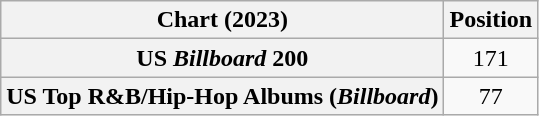<table class="wikitable plainrowheaders" style="text-align:center">
<tr>
<th scope="col">Chart (2023)</th>
<th scope="col">Position</th>
</tr>
<tr>
<th scope="row">US <em>Billboard</em> 200</th>
<td>171</td>
</tr>
<tr>
<th scope="row">US Top R&B/Hip-Hop Albums (<em>Billboard</em>)</th>
<td>77</td>
</tr>
</table>
